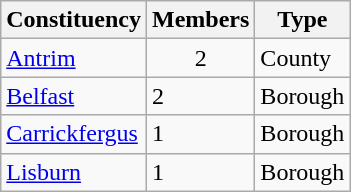<table class="wikitable sortable">
<tr>
<th>Constituency</th>
<th>Members</th>
<th>Type</th>
</tr>
<tr>
<td><a href='#'>Antrim</a></td>
<td align="center">2</td>
<td>County</td>
</tr>
<tr>
<td><a href='#'>Belfast</a></td>
<td>2</td>
<td>Borough</td>
</tr>
<tr>
<td><a href='#'>Carrickfergus</a></td>
<td>1</td>
<td>Borough</td>
</tr>
<tr>
<td><a href='#'>Lisburn</a></td>
<td>1</td>
<td>Borough</td>
</tr>
</table>
